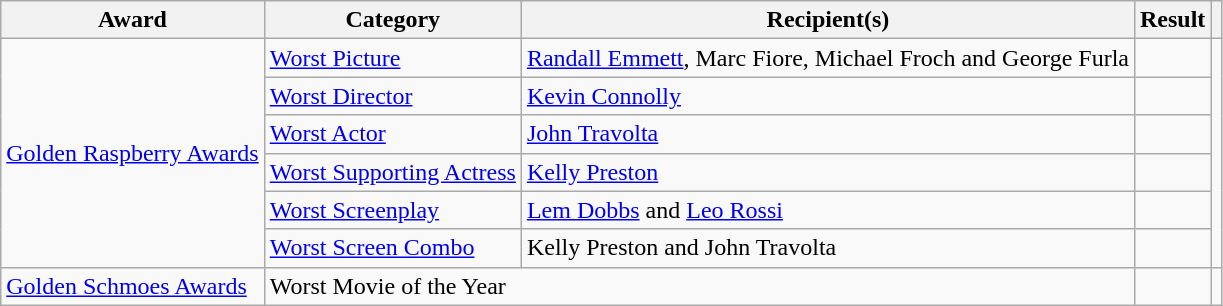<table class="wikitable sortable">
<tr>
<th>Award</th>
<th>Category</th>
<th>Recipient(s)</th>
<th>Result</th>
<th></th>
</tr>
<tr>
<td rowspan="6"><a href='#'>Golden Raspberry Awards</a></td>
<td><a href='#'>Worst Picture</a></td>
<td><a href='#'>Randall Emmett</a>, Marc Fiore, Michael Froch and George Furla</td>
<td></td>
<td style="text-align:center;" rowspan="6"></td>
</tr>
<tr>
<td><a href='#'>Worst Director</a></td>
<td><a href='#'>Kevin Connolly</a></td>
<td></td>
</tr>
<tr>
<td><a href='#'>Worst Actor</a></td>
<td><a href='#'>John Travolta</a></td>
<td></td>
</tr>
<tr>
<td><a href='#'>Worst Supporting Actress</a></td>
<td><a href='#'>Kelly Preston</a></td>
<td></td>
</tr>
<tr>
<td><a href='#'>Worst Screenplay</a></td>
<td><a href='#'>Lem Dobbs</a> and <a href='#'>Leo Rossi</a></td>
<td></td>
</tr>
<tr>
<td><a href='#'>Worst Screen Combo</a></td>
<td>Kelly Preston and John Travolta</td>
<td></td>
</tr>
<tr>
<td><a href='#'>Golden Schmoes Awards</a></td>
<td colspan="2">Worst Movie of the Year</td>
<td></td>
<td style="text-align:center;"></td>
</tr>
</table>
